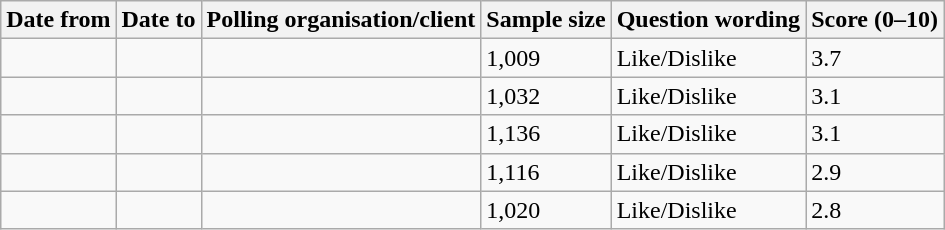<table class="wikitable sortable">
<tr>
<th>Date from</th>
<th>Date to</th>
<th>Polling organisation/client</th>
<th>Sample size</th>
<th>Question wording</th>
<th>Score (0–10)</th>
</tr>
<tr>
<td></td>
<td></td>
<td></td>
<td>1,009</td>
<td>Like/Dislike</td>
<td>3.7</td>
</tr>
<tr>
<td></td>
<td></td>
<td></td>
<td>1,032</td>
<td>Like/Dislike</td>
<td>3.1</td>
</tr>
<tr>
<td></td>
<td></td>
<td></td>
<td>1,136</td>
<td>Like/Dislike</td>
<td>3.1</td>
</tr>
<tr>
<td></td>
<td></td>
<td></td>
<td>1,116</td>
<td>Like/Dislike</td>
<td>2.9</td>
</tr>
<tr>
<td></td>
<td></td>
<td></td>
<td>1,020</td>
<td>Like/Dislike</td>
<td>2.8</td>
</tr>
</table>
